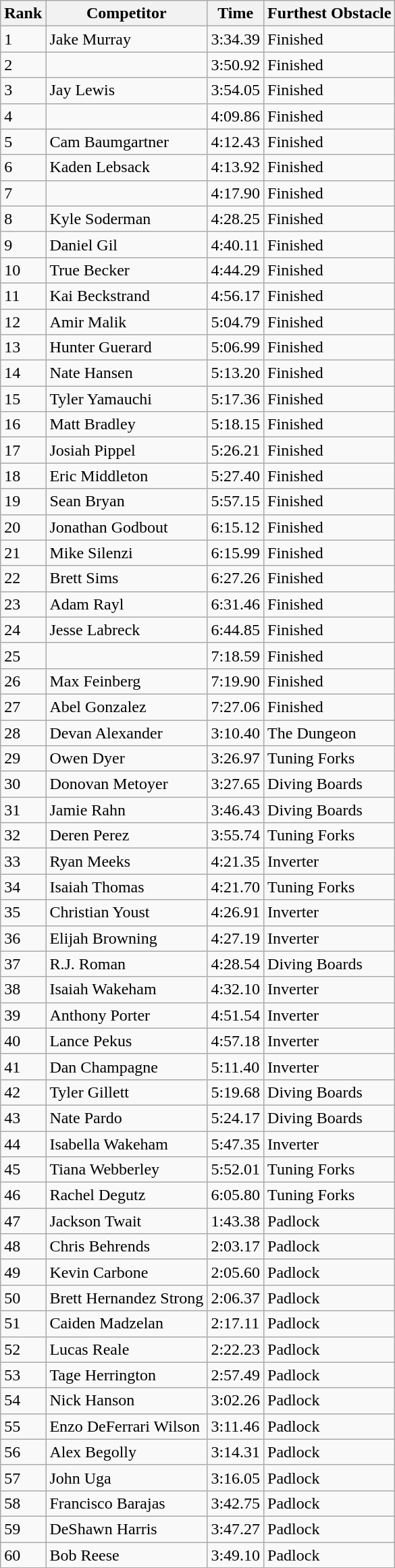<table class="wikitable sortable mw-collapsible">
<tr>
<th>Rank</th>
<th>Competitor</th>
<th>Time</th>
<th>Furthest Obstacle</th>
</tr>
<tr>
<td>1</td>
<td>Jake Murray</td>
<td>3:34.39</td>
<td>Finished</td>
</tr>
<tr>
<td>2</td>
<td></td>
<td>3:50.92</td>
<td>Finished</td>
</tr>
<tr>
<td>3</td>
<td>Jay Lewis</td>
<td>3:54.05</td>
<td>Finished</td>
</tr>
<tr>
<td>4</td>
<td></td>
<td>4:09.86</td>
<td>Finished</td>
</tr>
<tr>
<td>5</td>
<td>Cam Baumgartner</td>
<td>4:12.43</td>
<td>Finished</td>
</tr>
<tr>
<td>6</td>
<td>Kaden Lebsack</td>
<td>4:13.92</td>
<td>Finished</td>
</tr>
<tr>
<td>7</td>
<td></td>
<td>4:17.90</td>
<td>Finished</td>
</tr>
<tr>
<td>8</td>
<td>Kyle Soderman</td>
<td>4:28.25</td>
<td>Finished</td>
</tr>
<tr>
<td>9</td>
<td>Daniel Gil</td>
<td>4:40.11</td>
<td>Finished</td>
</tr>
<tr>
<td>10</td>
<td>True Becker</td>
<td>4:44.29</td>
<td>Finished</td>
</tr>
<tr>
<td>11</td>
<td>Kai Beckstrand</td>
<td>4:56.17</td>
<td>Finished</td>
</tr>
<tr>
<td>12</td>
<td>Amir Malik</td>
<td>5:04.79</td>
<td>Finished</td>
</tr>
<tr>
<td>13</td>
<td>Hunter Guerard</td>
<td>5:06.99</td>
<td>Finished</td>
</tr>
<tr>
<td>14</td>
<td>Nate Hansen</td>
<td>5:13.20</td>
<td>Finished</td>
</tr>
<tr>
<td>15</td>
<td>Tyler Yamauchi</td>
<td>5:17.36</td>
<td>Finished</td>
</tr>
<tr>
<td>16</td>
<td>Matt Bradley</td>
<td>5:18.15</td>
<td>Finished</td>
</tr>
<tr>
<td>17</td>
<td>Josiah Pippel</td>
<td>5:26.21</td>
<td>Finished</td>
</tr>
<tr>
<td>18</td>
<td>Eric Middleton</td>
<td>5:27.40</td>
<td>Finished</td>
</tr>
<tr>
<td>19</td>
<td>Sean Bryan</td>
<td>5:57.15</td>
<td>Finished</td>
</tr>
<tr>
<td>20</td>
<td>Jonathan Godbout</td>
<td>6:15.12</td>
<td>Finished</td>
</tr>
<tr>
<td>21</td>
<td>Mike Silenzi</td>
<td>6:15.99</td>
<td>Finished</td>
</tr>
<tr>
<td>22</td>
<td>Brett Sims</td>
<td>6:27.26</td>
<td>Finished</td>
</tr>
<tr>
<td>23</td>
<td>Adam Rayl</td>
<td>6:31.46</td>
<td>Finished</td>
</tr>
<tr>
<td>24</td>
<td>Jesse Labreck</td>
<td>6:44.85</td>
<td>Finished</td>
</tr>
<tr>
<td>25</td>
<td></td>
<td>7:18.59</td>
<td>Finished</td>
</tr>
<tr>
<td>26</td>
<td>Max Feinberg</td>
<td>7:19.90</td>
<td>Finished</td>
</tr>
<tr>
<td>27</td>
<td>Abel Gonzalez</td>
<td>7:27.06</td>
<td>Finished</td>
</tr>
<tr>
<td>28</td>
<td>Devan Alexander</td>
<td>3:10.40</td>
<td>The Dungeon</td>
</tr>
<tr>
<td>29</td>
<td>Owen Dyer</td>
<td>3:26.97</td>
<td>Tuning Forks</td>
</tr>
<tr>
<td>30</td>
<td>Donovan Metoyer</td>
<td>3:27.65</td>
<td>Diving Boards</td>
</tr>
<tr>
<td>31</td>
<td>Jamie Rahn</td>
<td>3:46.43</td>
<td>Diving Boards</td>
</tr>
<tr>
<td>32</td>
<td>Deren Perez</td>
<td>3:55.74</td>
<td>Tuning Forks</td>
</tr>
<tr>
<td>33</td>
<td>Ryan Meeks</td>
<td>4:21.35</td>
<td>Inverter</td>
</tr>
<tr>
<td>34</td>
<td>Isaiah Thomas</td>
<td>4:21.70</td>
<td>Tuning Forks</td>
</tr>
<tr>
<td>35</td>
<td>Christian Youst</td>
<td>4:26.91</td>
<td>Inverter</td>
</tr>
<tr>
<td>36</td>
<td>Elijah Browning</td>
<td>4:27.19</td>
<td>Inverter</td>
</tr>
<tr>
<td>37</td>
<td>R.J. Roman</td>
<td>4:28.54</td>
<td>Diving Boards</td>
</tr>
<tr>
<td>38</td>
<td>Isaiah Wakeham</td>
<td>4:32.10</td>
<td>Inverter</td>
</tr>
<tr>
<td>39</td>
<td>Anthony Porter</td>
<td>4:51.54</td>
<td>Inverter</td>
</tr>
<tr>
<td>40</td>
<td>Lance Pekus</td>
<td>4:57.18</td>
<td>Inverter</td>
</tr>
<tr>
<td>41</td>
<td>Dan Champagne</td>
<td>5:11.40</td>
<td>Inverter</td>
</tr>
<tr>
<td>42</td>
<td>Tyler Gillett</td>
<td>5:19.68</td>
<td>Diving Boards</td>
</tr>
<tr>
<td>43</td>
<td>Nate Pardo</td>
<td>5:24.17</td>
<td>Diving Boards</td>
</tr>
<tr>
<td>44</td>
<td>Isabella Wakeham</td>
<td>5:47.35</td>
<td>Inverter</td>
</tr>
<tr>
<td>45</td>
<td>Tiana Webberley</td>
<td>5:52.01</td>
<td>Tuning Forks</td>
</tr>
<tr>
<td>46</td>
<td>Rachel Degutz</td>
<td>6:05.80</td>
<td>Tuning Forks</td>
</tr>
<tr>
<td>47</td>
<td>Jackson Twait</td>
<td>1:43.38</td>
<td>Padlock</td>
</tr>
<tr>
<td>48</td>
<td>Chris Behrends</td>
<td>2:03.17</td>
<td>Padlock</td>
</tr>
<tr>
<td>49</td>
<td>Kevin Carbone</td>
<td>2:05.60</td>
<td>Padlock</td>
</tr>
<tr>
<td>50</td>
<td>Brett Hernandez Strong</td>
<td>2:06.37</td>
<td>Padlock</td>
</tr>
<tr>
<td>51</td>
<td>Caiden Madzelan</td>
<td>2:17.11</td>
<td>Padlock</td>
</tr>
<tr>
<td>52</td>
<td>Lucas Reale</td>
<td>2:22.23</td>
<td>Padlock</td>
</tr>
<tr>
<td>53</td>
<td>Tage Herrington</td>
<td>2:57.49</td>
<td>Padlock</td>
</tr>
<tr>
<td>54</td>
<td>Nick Hanson</td>
<td>3:02.26</td>
<td>Padlock</td>
</tr>
<tr>
<td>55</td>
<td>Enzo DeFerrari Wilson</td>
<td>3:11.46</td>
<td>Padlock</td>
</tr>
<tr>
<td>56</td>
<td>Alex Begolly</td>
<td>3:14.31</td>
<td>Padlock</td>
</tr>
<tr>
<td>57</td>
<td>John Uga</td>
<td>3:16.05</td>
<td>Padlock</td>
</tr>
<tr>
<td>58</td>
<td>Francisco Barajas</td>
<td>3:42.75</td>
<td>Padlock</td>
</tr>
<tr>
<td>59</td>
<td>DeShawn Harris</td>
<td>3:47.27</td>
<td>Padlock</td>
</tr>
<tr>
<td>60</td>
<td>Bob Reese</td>
<td>3:49.10</td>
<td>Padlock</td>
</tr>
</table>
